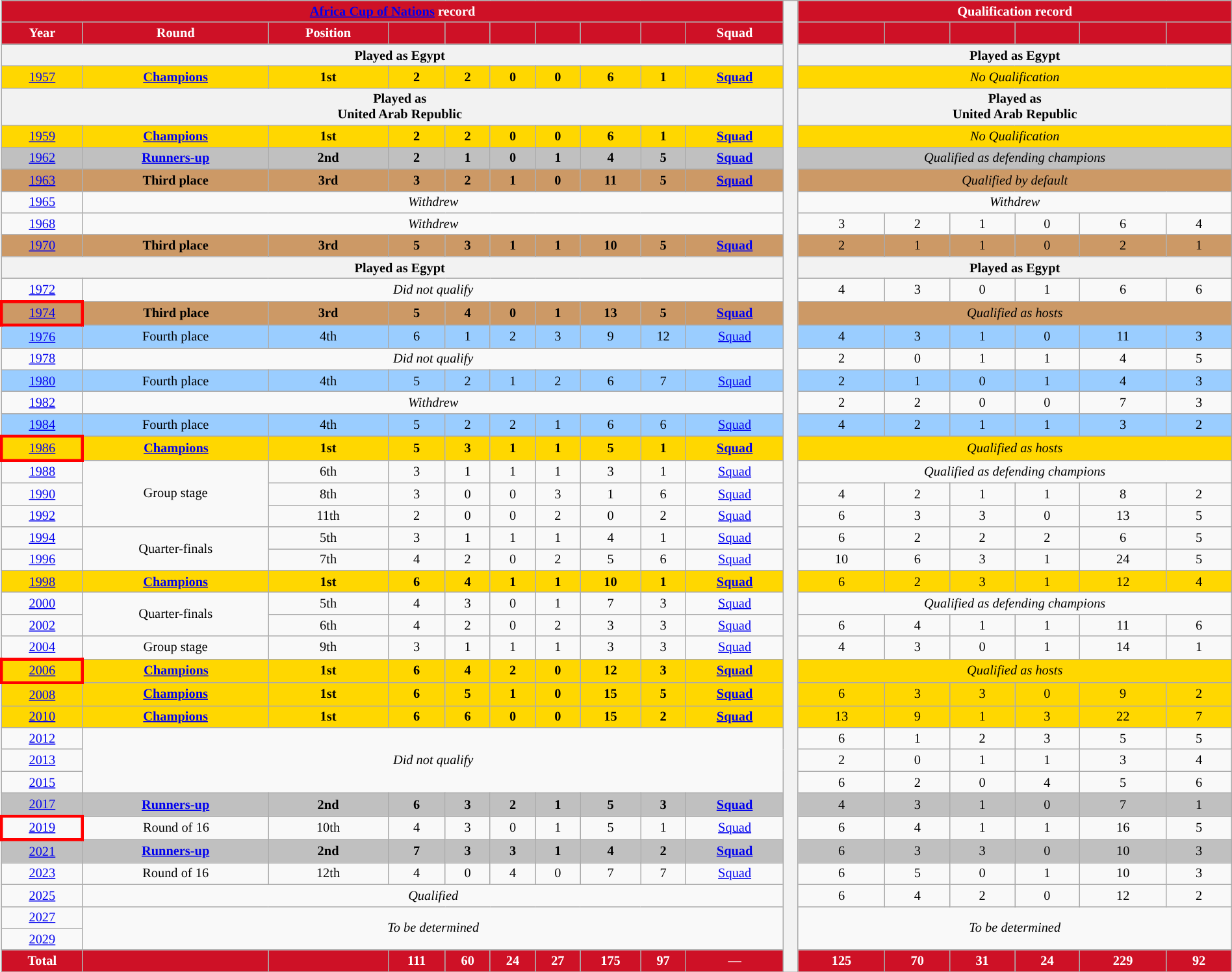<table class="wikitable" style="text-align:center; font-size:85%; width:100%">
<tr>
<th colspan="10" style="background:#CE1126; color:#FFFFFF; "><a href='#'><span>Africa Cup of Nations</span></a> record</th>
<th rowspan="43"></th>
<th colspan="6" style="background:#CE1126; color:#FFFFFF; ">Qualification record</th>
</tr>
<tr>
<th style="background:#CE1126; color:#FFFFFF; ">Year</th>
<th style="background:#CE1126; color:#FFFFFF; ">Round</th>
<th style="background:#CE1126; color:#FFFFFF; ">Position</th>
<th style="background:#CE1126; color:#FFFFFF; "></th>
<th style="background:#CE1126; color:#FFFFFF; "></th>
<th style="background:#CE1126; color:#FFFFFF; "></th>
<th style="background:#CE1126; color:#FFFFFF; "></th>
<th style="background:#CE1126; color:#FFFFFF; "></th>
<th style="background:#CE1126; color:#FFFFFF; "></th>
<th style="background:#CE1126; color:#FFFFFF; ">Squad</th>
<th style="background:#CE1126; color:#FFFFFF; "></th>
<th style="background:#CE1126; color:#FFFFFF; "></th>
<th style="background:#CE1126; color:#FFFFFF; "></th>
<th style="background:#CE1126; color:#FFFFFF; "></th>
<th style="background:#CE1126; color:#FFFFFF; "></th>
<th style="background:#CE1126; color:#FFFFFF; "></th>
</tr>
<tr>
<th colspan="11"><strong>Played as</strong>  Egypt</th>
<th colspan="7"><strong>Played as</strong>  Egypt</th>
</tr>
<tr style="background:gold">
<td> <a href='#'>1957</a></td>
<td><strong><a href='#'>Champions</a></strong></td>
<td><strong>1st</strong></td>
<td><strong>2</strong></td>
<td><strong>2</strong></td>
<td><strong>0</strong></td>
<td><strong>0</strong></td>
<td><strong>6</strong></td>
<td><strong>1</strong></td>
<td><strong><a href='#'>Squad</a></strong></td>
<td colspan="6"><em>No Qualification</em></td>
</tr>
<tr>
<th colspan="11"><strong>Played as</strong><br> United Arab Republic</th>
<th colspan="7"><strong>Played as</strong><br> United Arab Republic</th>
</tr>
<tr style="background:gold">
<td style="background:gold" style="border:3px solid red"> <a href='#'>1959</a></td>
<td><strong><a href='#'>Champions</a></strong></td>
<td><strong>1st</strong></td>
<td><strong>2</strong></td>
<td><strong>2</strong></td>
<td><strong>0</strong></td>
<td><strong>0</strong></td>
<td><strong>6</strong></td>
<td><strong>1</strong></td>
<td><strong><a href='#'>Squad</a></strong></td>
<td colspan="6"><em>No Qualification</em></td>
</tr>
<tr style="background:silver">
<td> <a href='#'>1962</a></td>
<td><strong><a href='#'>Runners-up</a></strong></td>
<td><strong>2nd</strong></td>
<td><strong>2</strong></td>
<td><strong>1</strong></td>
<td><strong>0</strong></td>
<td><strong>1</strong></td>
<td><strong>4</strong></td>
<td><strong>5</strong></td>
<td><strong><a href='#'>Squad</a></strong></td>
<td colspan="6"><em>Qualified as defending champions</em></td>
</tr>
<tr style="background:#CC9966">
<td> <a href='#'>1963</a></td>
<td><strong>Third place</strong></td>
<td><strong>3rd</strong></td>
<td><strong>3</strong></td>
<td><strong>2</strong></td>
<td><strong>1</strong></td>
<td><strong>0</strong></td>
<td><strong>11</strong></td>
<td><strong>5</strong></td>
<td><strong><a href='#'>Squad</a></strong></td>
<td colspan="6"><em>Qualified by default</em></td>
</tr>
<tr>
<td> <a href='#'>1965</a></td>
<td colspan="9"><em>Withdrew</em></td>
<td colspan="6"><em>Withdrew</em></td>
</tr>
<tr>
<td> <a href='#'>1968</a></td>
<td colspan="9"><em>Withdrew</em></td>
<td>3</td>
<td>2</td>
<td>1</td>
<td>0</td>
<td>6</td>
<td>4</td>
</tr>
<tr style="background:#CC9966">
<td> <a href='#'>1970</a></td>
<td><strong>Third place</strong></td>
<td><strong>3rd</strong></td>
<td><strong>5</strong></td>
<td><strong>3</strong></td>
<td><strong>1</strong></td>
<td><strong>1</strong></td>
<td><strong>10</strong></td>
<td><strong>5</strong></td>
<td><strong><a href='#'>Squad</a></strong></td>
<td>2</td>
<td>1</td>
<td>1</td>
<td>0</td>
<td>2</td>
<td>1</td>
</tr>
<tr>
<th colspan="11"><strong>Played as  Egypt</strong></th>
<th colspan="7"><strong>Played as  Egypt</strong></th>
</tr>
<tr>
<td> <a href='#'>1972</a></td>
<td colspan="9"><em>Did not qualify</em></td>
<td>4</td>
<td>3</td>
<td>0</td>
<td>1</td>
<td>6</td>
<td>6</td>
</tr>
<tr style="background:#CC9966">
<td style="border:3px solid red"> <a href='#'>1974</a></td>
<td><strong>Third place</strong></td>
<td><strong>3rd</strong></td>
<td><strong>5</strong></td>
<td><strong>4</strong></td>
<td><strong>0</strong></td>
<td><strong>1</strong></td>
<td><strong>13</strong></td>
<td><strong>5</strong></td>
<td><strong><a href='#'>Squad</a></strong></td>
<td colspan="6"><em>Qualified as hosts</em></td>
</tr>
<tr style="background:#9ACDFF">
<td> <a href='#'>1976</a></td>
<td>Fourth place</td>
<td>4th</td>
<td>6</td>
<td>1</td>
<td>2</td>
<td>3</td>
<td>9</td>
<td>12</td>
<td><a href='#'>Squad</a></td>
<td>4</td>
<td>3</td>
<td>1</td>
<td>0</td>
<td>11</td>
<td>3</td>
</tr>
<tr>
<td> <a href='#'>1978</a></td>
<td colspan="9"><em>Did not qualify</em></td>
<td>2</td>
<td>0</td>
<td>1</td>
<td>1</td>
<td>4</td>
<td>5</td>
</tr>
<tr style="background:#9ACDFF">
<td> <a href='#'>1980</a></td>
<td>Fourth place</td>
<td>4th</td>
<td>5</td>
<td>2</td>
<td>1</td>
<td>2</td>
<td>6</td>
<td>7</td>
<td><a href='#'>Squad</a></td>
<td>2</td>
<td>1</td>
<td>0</td>
<td>1</td>
<td>4</td>
<td>3</td>
</tr>
<tr>
<td> <a href='#'>1982</a></td>
<td colspan="9"><em>Withdrew</em></td>
<td>2</td>
<td>2</td>
<td>0</td>
<td>0</td>
<td>7</td>
<td>3</td>
</tr>
<tr style="background:#9ACDFF">
<td> <a href='#'>1984</a></td>
<td>Fourth place</td>
<td>4th</td>
<td>5</td>
<td>2</td>
<td>2</td>
<td>1</td>
<td>6</td>
<td>6</td>
<td><a href='#'>Squad</a></td>
<td>4</td>
<td>2</td>
<td>1</td>
<td>1</td>
<td>3</td>
<td>2</td>
</tr>
<tr style="background:gold">
<td style="border:3px solid red"> <a href='#'>1986</a></td>
<td><strong><a href='#'>Champions</a></strong></td>
<td><strong>1st</strong></td>
<td><strong>5</strong></td>
<td><strong>3</strong></td>
<td><strong>1</strong></td>
<td><strong>1</strong></td>
<td><strong>5</strong></td>
<td><strong>1</strong></td>
<td><strong><a href='#'>Squad</a></strong></td>
<td colspan="6"><em>Qualified as hosts</em></td>
</tr>
<tr>
<td> <a href='#'>1988</a></td>
<td rowspan="3">Group stage</td>
<td>6th</td>
<td>3</td>
<td>1</td>
<td>1</td>
<td>1</td>
<td>3</td>
<td>1</td>
<td><a href='#'>Squad</a></td>
<td colspan="6"><em>Qualified as defending champions</em></td>
</tr>
<tr>
<td> <a href='#'>1990</a></td>
<td>8th</td>
<td>3</td>
<td>0</td>
<td>0</td>
<td>3</td>
<td>1</td>
<td>6</td>
<td><a href='#'>Squad</a></td>
<td>4</td>
<td>2</td>
<td>1</td>
<td>1</td>
<td>8</td>
<td>2</td>
</tr>
<tr>
<td> <a href='#'>1992</a></td>
<td>11th</td>
<td>2</td>
<td>0</td>
<td>0</td>
<td>2</td>
<td>0</td>
<td>2</td>
<td><a href='#'>Squad</a></td>
<td>6</td>
<td>3</td>
<td>3</td>
<td>0</td>
<td>13</td>
<td>5</td>
</tr>
<tr>
<td> <a href='#'>1994</a></td>
<td rowspan="2">Quarter-finals</td>
<td>5th</td>
<td>3</td>
<td>1</td>
<td>1</td>
<td>1</td>
<td>4</td>
<td>1</td>
<td><a href='#'>Squad</a></td>
<td>6</td>
<td>2</td>
<td>2</td>
<td>2</td>
<td>6</td>
<td>5</td>
</tr>
<tr>
<td> <a href='#'>1996</a></td>
<td>7th</td>
<td>4</td>
<td>2</td>
<td>0</td>
<td>2</td>
<td>5</td>
<td>6</td>
<td><a href='#'>Squad</a></td>
<td>10</td>
<td>6</td>
<td>3</td>
<td>1</td>
<td>24</td>
<td>5</td>
</tr>
<tr style="background:gold">
<td> <a href='#'>1998</a></td>
<td><strong><a href='#'>Champions</a></strong></td>
<td><strong>1st</strong></td>
<td><strong>6</strong></td>
<td><strong>4</strong></td>
<td><strong>1</strong></td>
<td><strong>1</strong></td>
<td><strong>10</strong></td>
<td><strong>1</strong></td>
<td><strong><a href='#'>Squad</a></strong></td>
<td>6</td>
<td>2</td>
<td>3</td>
<td>1</td>
<td>12</td>
<td>4</td>
</tr>
<tr>
<td>  <a href='#'>2000</a></td>
<td rowspan="2">Quarter-finals</td>
<td>5th</td>
<td>4</td>
<td>3</td>
<td>0</td>
<td>1</td>
<td>7</td>
<td>3</td>
<td><a href='#'>Squad</a></td>
<td colspan="6"><em>Qualified as defending champions</em></td>
</tr>
<tr>
<td> <a href='#'>2002</a></td>
<td>6th</td>
<td>4</td>
<td>2</td>
<td>0</td>
<td>2</td>
<td>3</td>
<td>3</td>
<td><a href='#'>Squad</a></td>
<td>6</td>
<td>4</td>
<td>1</td>
<td>1</td>
<td>11</td>
<td>6</td>
</tr>
<tr>
<td> <a href='#'>2004</a></td>
<td>Group stage</td>
<td>9th</td>
<td>3</td>
<td>1</td>
<td>1</td>
<td>1</td>
<td>3</td>
<td>3</td>
<td><a href='#'>Squad</a></td>
<td>4</td>
<td>3</td>
<td>0</td>
<td>1</td>
<td>14</td>
<td>1</td>
</tr>
<tr style="background:gold">
<td style="border:3px solid red"> <a href='#'>2006</a></td>
<td><strong><a href='#'>Champions</a></strong></td>
<td><strong>1st</strong></td>
<td><strong>6</strong></td>
<td><strong>4</strong></td>
<td><strong>2</strong></td>
<td><strong>0</strong></td>
<td><strong>12</strong></td>
<td><strong>3</strong></td>
<td><strong><a href='#'>Squad</a></strong></td>
<td colspan="6"><em>Qualified as hosts</em></td>
</tr>
<tr style="background:gold">
<td> <a href='#'>2008</a></td>
<td><strong><a href='#'>Champions</a></strong></td>
<td><strong>1st</strong></td>
<td><strong>6</strong></td>
<td><strong>5</strong></td>
<td><strong>1</strong></td>
<td><strong>0</strong></td>
<td><strong>15</strong></td>
<td><strong>5</strong></td>
<td><strong><a href='#'>Squad</a></strong></td>
<td>6</td>
<td>3</td>
<td>3</td>
<td>0</td>
<td>9</td>
<td>2</td>
</tr>
<tr style="background:gold">
<td> <a href='#'>2010</a></td>
<td><strong><a href='#'>Champions</a></strong></td>
<td><strong>1st</strong></td>
<td><strong>6</strong></td>
<td><strong>6</strong></td>
<td><strong>0</strong></td>
<td><strong>0</strong></td>
<td><strong>15</strong></td>
<td><strong>2</strong></td>
<td><strong><a href='#'>Squad</a></strong></td>
<td>13</td>
<td>9</td>
<td>1</td>
<td>3</td>
<td>22</td>
<td>7</td>
</tr>
<tr>
<td>  <a href='#'>2012</a></td>
<td rowspan="3" colspan="9"><em>Did not qualify</em></td>
<td>6</td>
<td>1</td>
<td>2</td>
<td>3</td>
<td>5</td>
<td>5</td>
</tr>
<tr>
<td> <a href='#'>2013</a></td>
<td>2</td>
<td>0</td>
<td>1</td>
<td>1</td>
<td>3</td>
<td>4</td>
</tr>
<tr>
<td> <a href='#'>2015</a></td>
<td>6</td>
<td>2</td>
<td>0</td>
<td>4</td>
<td>5</td>
<td>6</td>
</tr>
<tr style="background:silver">
<td> <a href='#'>2017</a></td>
<td><strong><a href='#'>Runners-up</a></strong></td>
<td><strong>2nd</strong></td>
<td><strong>6</strong></td>
<td><strong>3</strong></td>
<td><strong>2</strong></td>
<td><strong>1</strong></td>
<td><strong>5</strong></td>
<td><strong>3</strong></td>
<td><strong><a href='#'>Squad</a></strong></td>
<td>4</td>
<td>3</td>
<td>1</td>
<td>0</td>
<td>7</td>
<td>1</td>
</tr>
<tr>
<td style="border:3px solid red"> <a href='#'>2019</a></td>
<td>Round of 16</td>
<td>10th</td>
<td>4</td>
<td>3</td>
<td>0</td>
<td>1</td>
<td>5</td>
<td>1</td>
<td><a href='#'>Squad</a></td>
<td>6</td>
<td>4</td>
<td>1</td>
<td>1</td>
<td>16</td>
<td>5</td>
</tr>
<tr style="background:silver">
<td> <a href='#'>2021</a></td>
<td><strong><a href='#'>Runners-up</a></strong></td>
<td><strong>2nd</strong></td>
<td><strong>7</strong></td>
<td><strong>3</strong></td>
<td><strong>3</strong></td>
<td><strong>1</strong></td>
<td><strong>4</strong></td>
<td><strong>2</strong></td>
<td><strong><a href='#'>Squad</a></strong></td>
<td>6</td>
<td>3</td>
<td>3</td>
<td>0</td>
<td>10</td>
<td>3</td>
</tr>
<tr>
<td> <a href='#'>2023</a></td>
<td>Round of 16</td>
<td>12th</td>
<td>4</td>
<td>0</td>
<td>4</td>
<td>0</td>
<td>7</td>
<td>7</td>
<td><a href='#'>Squad</a></td>
<td>6</td>
<td>5</td>
<td>0</td>
<td>1</td>
<td>10</td>
<td>3</td>
</tr>
<tr>
<td> <a href='#'>2025</a></td>
<td colspan="9"><em>Qualified</em></td>
<td>6</td>
<td>4</td>
<td>2</td>
<td>0</td>
<td>12</td>
<td>2</td>
</tr>
<tr>
<td>   <a href='#'>2027</a></td>
<td colspan="9" rowspan="2"><em>To be determined</em></td>
<td colspan="6" rowspan="2"><em>To be determined</em></td>
</tr>
<tr>
<td> <a href='#'>2029</a></td>
</tr>
<tr>
<th style="background:#CE1126; color:#FFFFFF; ">Total</th>
<th style="background:#CE1126; color:#FFFFFF; "></th>
<th style="background:#CE1126; color:#FFFFFF; "></th>
<th style="background:#CE1126; color:#FFFFFF; ">111</th>
<th style="background:#CE1126; color:#FFFFFF; ">60</th>
<th style="background:#CE1126; color:#FFFFFF; ">24</th>
<th style="background:#CE1126; color:#FFFFFF; ">27</th>
<th style="background:#CE1126; color:#FFFFFF; ">175</th>
<th style="background:#CE1126; color:#FFFFFF; ">97</th>
<th style="background:#CE1126; color:#FFFFFF; ">—</th>
<th style="background:#CE1126; color:#FFFFFF; ">125</th>
<th style="background:#CE1126; color:#FFFFFF; ">70</th>
<th style="background:#CE1126; color:#FFFFFF; ">31</th>
<th style="background:#CE1126; color:#FFFFFF; ">24</th>
<th style="background:#CE1126; color:#FFFFFF; ">229</th>
<th style="background:#CE1126; color:#FFFFFF; ">92</th>
</tr>
</table>
